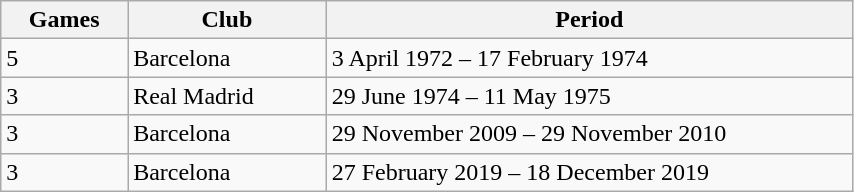<table class="wikitable" style="width:45%;">
<tr>
<th style="width:5%;">Games</th>
<th style="width:10%;">Club</th>
<th style="width:30%;">Period</th>
</tr>
<tr>
<td>5</td>
<td>Barcelona</td>
<td>3 April 1972 – 17 February 1974</td>
</tr>
<tr>
<td>3</td>
<td>Real Madrid</td>
<td>29 June 1974 – 11 May 1975</td>
</tr>
<tr>
<td>3</td>
<td>Barcelona</td>
<td>29 November 2009 – 29 November 2010</td>
</tr>
<tr>
<td>3</td>
<td>Barcelona</td>
<td>27 February 2019 – 18 December 2019</td>
</tr>
</table>
